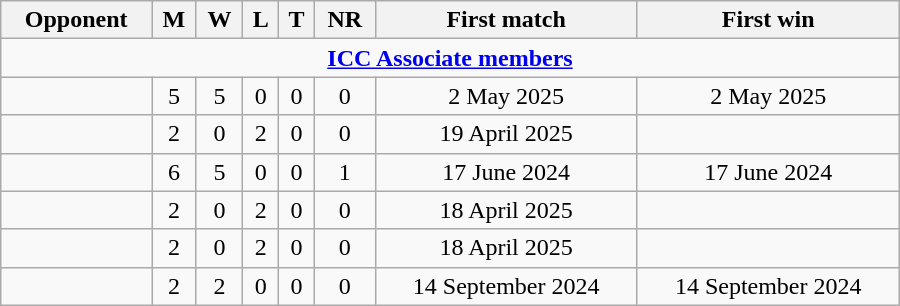<table class="wikitable" style="text-align: center; width: 600px;">
<tr>
<th>Opponent</th>
<th>M</th>
<th>W</th>
<th>L</th>
<th>T</th>
<th>NR</th>
<th>First match</th>
<th>First win</th>
</tr>
<tr>
<td colspan="8" style="text-align: center;"><strong><a href='#'>ICC Associate members</a></strong></td>
</tr>
<tr>
<td align=left></td>
<td>5</td>
<td>5</td>
<td>0</td>
<td>0</td>
<td>0</td>
<td>2 May 2025</td>
<td>2 May 2025</td>
</tr>
<tr>
<td align=left></td>
<td>2</td>
<td>0</td>
<td>2</td>
<td>0</td>
<td>0</td>
<td>19 April 2025</td>
<td></td>
</tr>
<tr>
<td align=left></td>
<td>6</td>
<td>5</td>
<td>0</td>
<td>0</td>
<td>1</td>
<td>17 June 2024</td>
<td>17 June 2024</td>
</tr>
<tr>
<td align=left></td>
<td>2</td>
<td>0</td>
<td>2</td>
<td>0</td>
<td>0</td>
<td>18 April 2025</td>
<td></td>
</tr>
<tr>
<td align=left></td>
<td>2</td>
<td>0</td>
<td>2</td>
<td>0</td>
<td>0</td>
<td>18 April 2025</td>
<td></td>
</tr>
<tr>
<td align=left></td>
<td>2</td>
<td>2</td>
<td>0</td>
<td>0</td>
<td>0</td>
<td>14 September 2024</td>
<td>14 September 2024</td>
</tr>
</table>
